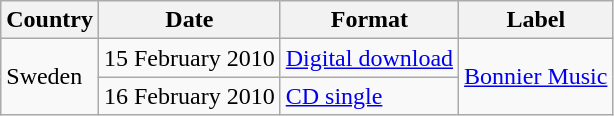<table class="wikitable">
<tr>
<th>Country</th>
<th>Date</th>
<th>Format</th>
<th>Label</th>
</tr>
<tr>
<td rowspan=2>Sweden</td>
<td>15 February 2010</td>
<td><a href='#'>Digital download</a></td>
<td rowspan=2><a href='#'>Bonnier Music</a></td>
</tr>
<tr>
<td>16 February 2010</td>
<td><a href='#'>CD single</a></td>
</tr>
</table>
